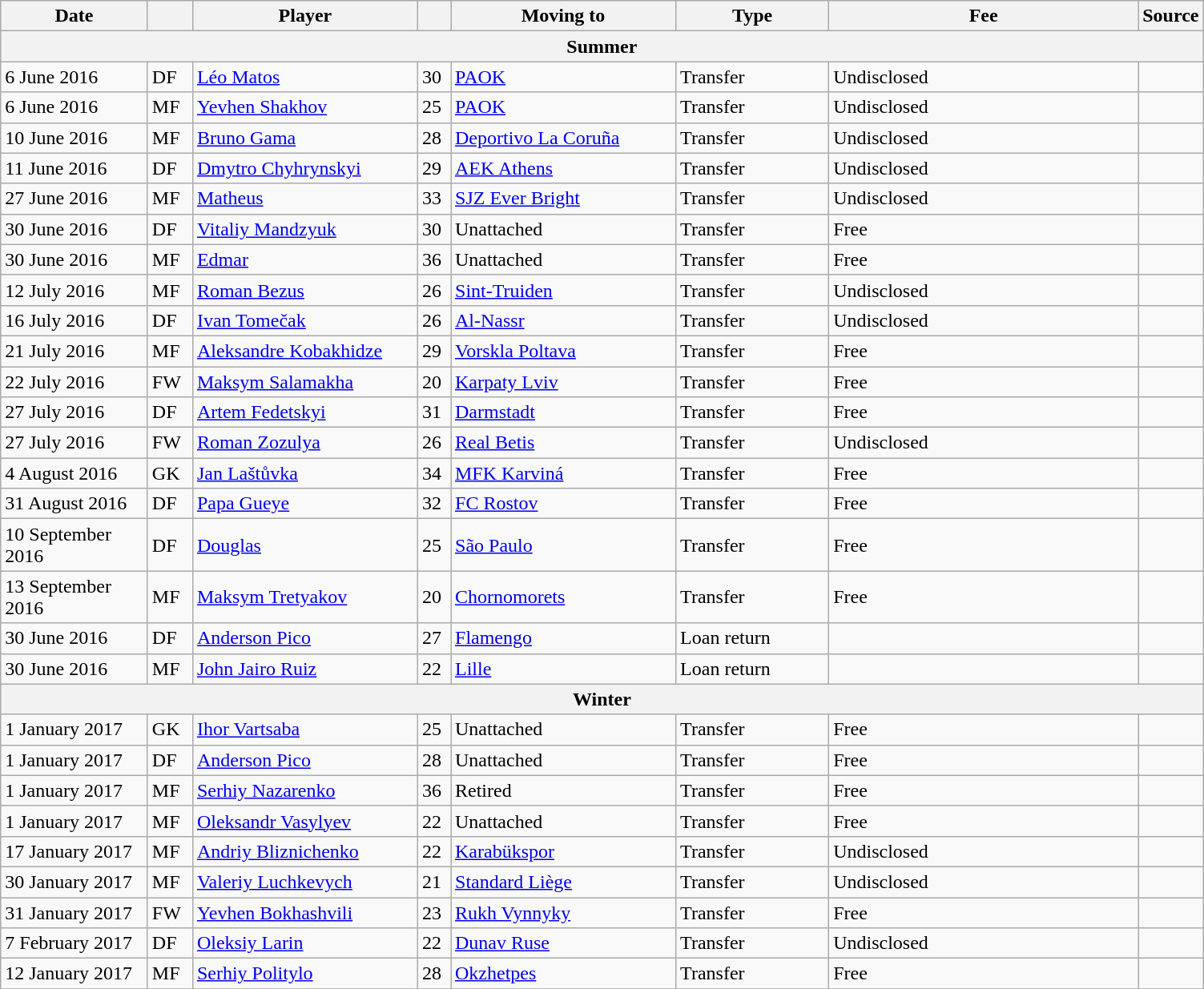<table class="wikitable sortable">
<tr>
<th style="width:115px;">Date</th>
<th style="width:30px;"></th>
<th style="width:180px;">Player</th>
<th style="width:20px;"></th>
<th style="width:180px;">Moving to</th>
<th style="width:120px;" class="unsortable">Type</th>
<th style="width:250px;" class="unsortable">Fee</th>
<th style="width:20px;">Source</th>
</tr>
<tr>
<th colspan=8>Summer</th>
</tr>
<tr>
<td>6 June 2016</td>
<td>DF</td>
<td> <a href='#'>Léo Matos</a></td>
<td>30</td>
<td> <a href='#'>PAOK</a></td>
<td>Transfer</td>
<td>Undisclosed</td>
<td></td>
</tr>
<tr>
<td>6 June 2016</td>
<td>MF</td>
<td> <a href='#'>Yevhen Shakhov</a></td>
<td>25</td>
<td> <a href='#'>PAOK</a></td>
<td>Transfer</td>
<td>Undisclosed</td>
<td></td>
</tr>
<tr>
<td>10 June 2016</td>
<td>MF</td>
<td> <a href='#'>Bruno Gama</a></td>
<td>28</td>
<td> <a href='#'>Deportivo La Coruña</a></td>
<td>Transfer</td>
<td>Undisclosed</td>
<td></td>
</tr>
<tr>
<td>11 June 2016</td>
<td>DF</td>
<td> <a href='#'>Dmytro Chyhrynskyi</a></td>
<td>29</td>
<td> <a href='#'>AEK Athens</a></td>
<td>Transfer</td>
<td>Undisclosed</td>
<td></td>
</tr>
<tr>
<td>27 June 2016</td>
<td>MF</td>
<td> <a href='#'>Matheus</a></td>
<td>33</td>
<td> <a href='#'>SJZ Ever Bright</a></td>
<td>Transfer</td>
<td>Undisclosed</td>
<td></td>
</tr>
<tr>
<td>30 June 2016</td>
<td>DF</td>
<td> <a href='#'>Vitaliy Mandzyuk</a></td>
<td>30</td>
<td>Unattached</td>
<td>Transfer</td>
<td>Free</td>
<td></td>
</tr>
<tr>
<td>30 June 2016</td>
<td>MF</td>
<td> <a href='#'>Edmar</a></td>
<td>36</td>
<td>Unattached</td>
<td>Transfer</td>
<td>Free</td>
<td></td>
</tr>
<tr>
<td>12 July 2016</td>
<td>MF</td>
<td> <a href='#'>Roman Bezus</a></td>
<td>26</td>
<td> <a href='#'>Sint-Truiden</a></td>
<td>Transfer</td>
<td>Undisclosed</td>
<td></td>
</tr>
<tr>
<td>16 July 2016</td>
<td>DF</td>
<td> <a href='#'>Ivan Tomečak</a></td>
<td>26</td>
<td> <a href='#'>Al-Nassr</a></td>
<td>Transfer</td>
<td>Undisclosed</td>
<td></td>
</tr>
<tr>
<td>21 July 2016</td>
<td>MF</td>
<td> <a href='#'>Aleksandre Kobakhidze</a></td>
<td>29</td>
<td> <a href='#'>Vorskla Poltava</a></td>
<td>Transfer</td>
<td>Free</td>
<td></td>
</tr>
<tr>
<td>22 July 2016</td>
<td>FW</td>
<td> <a href='#'>Maksym Salamakha</a></td>
<td>20</td>
<td> <a href='#'>Karpaty Lviv</a></td>
<td>Transfer</td>
<td>Free</td>
<td></td>
</tr>
<tr>
<td>27 July 2016</td>
<td>DF</td>
<td> <a href='#'>Artem Fedetskyi</a></td>
<td>31</td>
<td> <a href='#'>Darmstadt</a></td>
<td>Transfer</td>
<td>Free</td>
<td></td>
</tr>
<tr>
<td>27 July 2016</td>
<td>FW</td>
<td> <a href='#'>Roman Zozulya</a></td>
<td>26</td>
<td> <a href='#'>Real Betis</a></td>
<td>Transfer</td>
<td>Undisclosed</td>
<td></td>
</tr>
<tr>
<td>4 August 2016</td>
<td>GK</td>
<td> <a href='#'>Jan Laštůvka</a></td>
<td>34</td>
<td> <a href='#'>MFK Karviná</a></td>
<td>Transfer</td>
<td>Free</td>
<td></td>
</tr>
<tr>
<td>31 August 2016</td>
<td>DF</td>
<td> <a href='#'>Papa Gueye</a></td>
<td>32</td>
<td> <a href='#'>FC Rostov</a></td>
<td>Transfer</td>
<td>Free</td>
<td></td>
</tr>
<tr>
<td>10 September 2016</td>
<td>DF</td>
<td> <a href='#'>Douglas</a></td>
<td>25</td>
<td> <a href='#'>São Paulo</a></td>
<td>Transfer</td>
<td>Free</td>
<td></td>
</tr>
<tr>
<td>13 September 2016</td>
<td>MF</td>
<td> <a href='#'>Maksym Tretyakov</a></td>
<td>20</td>
<td> <a href='#'>Chornomorets</a></td>
<td>Transfer</td>
<td>Free</td>
<td></td>
</tr>
<tr>
<td>30 June 2016</td>
<td>DF</td>
<td> <a href='#'>Anderson Pico</a></td>
<td>27</td>
<td> <a href='#'>Flamengo</a></td>
<td>Loan return</td>
<td></td>
<td></td>
</tr>
<tr>
<td>30 June 2016</td>
<td>MF</td>
<td> <a href='#'>John Jairo Ruiz</a></td>
<td>22</td>
<td> <a href='#'>Lille</a></td>
<td>Loan return</td>
<td></td>
<td></td>
</tr>
<tr>
<th colspan=8>Winter</th>
</tr>
<tr>
<td>1 January 2017</td>
<td>GK</td>
<td> <a href='#'>Ihor Vartsaba</a></td>
<td>25</td>
<td>Unattached</td>
<td>Transfer</td>
<td>Free</td>
<td></td>
</tr>
<tr>
<td>1 January 2017</td>
<td>DF</td>
<td> <a href='#'>Anderson Pico</a></td>
<td>28</td>
<td>Unattached</td>
<td>Transfer</td>
<td>Free</td>
<td></td>
</tr>
<tr>
<td>1 January 2017</td>
<td>MF</td>
<td> <a href='#'>Serhiy Nazarenko</a></td>
<td>36</td>
<td>Retired</td>
<td>Transfer</td>
<td>Free</td>
<td></td>
</tr>
<tr>
<td>1 January 2017</td>
<td>MF</td>
<td> <a href='#'>Oleksandr Vasylyev</a></td>
<td>22</td>
<td>Unattached</td>
<td>Transfer</td>
<td>Free</td>
<td></td>
</tr>
<tr>
<td>17 January 2017</td>
<td>MF</td>
<td> <a href='#'>Andriy Bliznichenko</a></td>
<td>22</td>
<td> <a href='#'>Karabükspor</a></td>
<td>Transfer</td>
<td>Undisclosed</td>
<td></td>
</tr>
<tr>
<td>30 January 2017</td>
<td>MF</td>
<td> <a href='#'>Valeriy Luchkevych</a></td>
<td>21</td>
<td> <a href='#'>Standard Liège</a></td>
<td>Transfer</td>
<td>Undisclosed</td>
<td></td>
</tr>
<tr>
<td>31 January 2017</td>
<td>FW</td>
<td> <a href='#'>Yevhen Bokhashvili</a></td>
<td>23</td>
<td> <a href='#'>Rukh Vynnyky</a></td>
<td>Transfer</td>
<td>Free</td>
<td></td>
</tr>
<tr>
<td>7 February 2017</td>
<td>DF</td>
<td> <a href='#'>Oleksiy Larin</a></td>
<td>22</td>
<td> <a href='#'>Dunav Ruse</a></td>
<td>Transfer</td>
<td>Undisclosed</td>
<td></td>
</tr>
<tr>
<td>12 January 2017</td>
<td>MF</td>
<td> <a href='#'>Serhiy Politylo</a></td>
<td>28</td>
<td> <a href='#'>Okzhetpes</a></td>
<td>Transfer</td>
<td>Free</td>
<td></td>
</tr>
<tr>
</tr>
</table>
